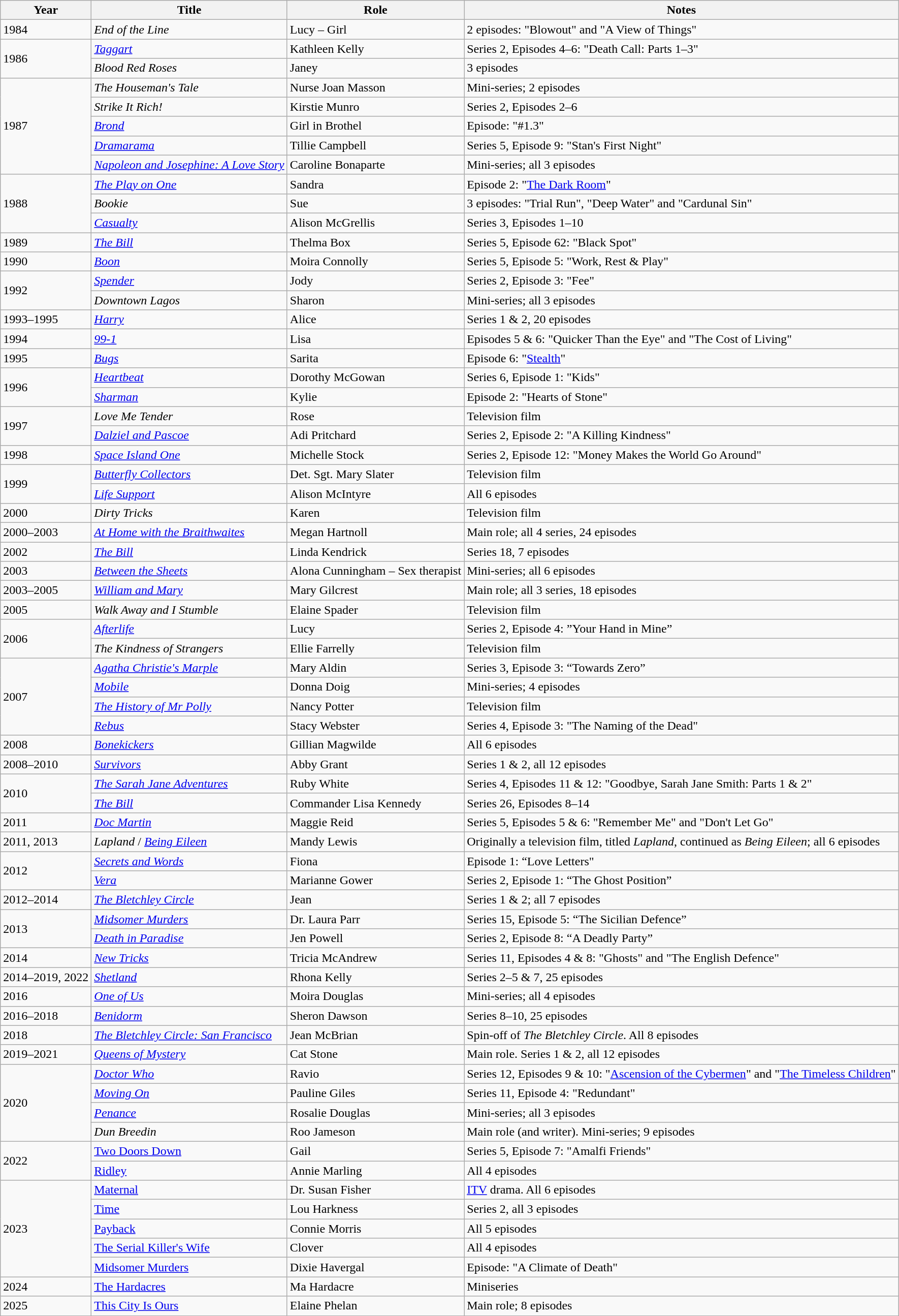<table class="wikitable">
<tr>
<th>Year</th>
<th>Title</th>
<th>Role</th>
<th>Notes</th>
</tr>
<tr>
<td>1984</td>
<td><em>End of the Line</em></td>
<td>Lucy – Girl</td>
<td>2 episodes: "Blowout" and "A View of Things"</td>
</tr>
<tr>
<td rowspan=2>1986</td>
<td><em><a href='#'>Taggart</a></em></td>
<td>Kathleen Kelly</td>
<td>Series 2, Episodes 4–6: "Death Call: Parts 1–3"</td>
</tr>
<tr>
<td><em>Blood Red Roses</em></td>
<td>Janey</td>
<td>3 episodes</td>
</tr>
<tr>
<td rowspan=5>1987</td>
<td><em>The Houseman's Tale</em></td>
<td>Nurse Joan Masson</td>
<td>Mini-series; 2 episodes</td>
</tr>
<tr>
<td><em>Strike It Rich!</em></td>
<td>Kirstie Munro</td>
<td>Series 2, Episodes 2–6</td>
</tr>
<tr>
<td><em><a href='#'>Brond</a></em></td>
<td>Girl in Brothel</td>
<td>Episode: "#1.3"</td>
</tr>
<tr>
<td><em><a href='#'>Dramarama</a></em></td>
<td>Tillie Campbell</td>
<td>Series 5, Episode 9: "Stan's First Night"</td>
</tr>
<tr>
<td><em><a href='#'>Napoleon and Josephine: A Love Story</a></em></td>
<td>Caroline Bonaparte</td>
<td>Mini-series; all 3 episodes</td>
</tr>
<tr>
<td rowspan=3>1988</td>
<td><em><a href='#'>The Play on One</a></em></td>
<td>Sandra</td>
<td>Episode 2: "<a href='#'>The Dark Room</a>"</td>
</tr>
<tr>
<td><em>Bookie</em></td>
<td>Sue</td>
<td>3 episodes: "Trial Run", "Deep Water" and "Cardunal Sin"</td>
</tr>
<tr>
<td><em><a href='#'>Casualty</a></em></td>
<td>Alison McGrellis</td>
<td>Series 3, Episodes 1–10</td>
</tr>
<tr>
<td>1989</td>
<td><em><a href='#'>The Bill</a></em></td>
<td>Thelma Box</td>
<td>Series 5, Episode 62: "Black Spot"</td>
</tr>
<tr>
<td>1990</td>
<td><em><a href='#'>Boon</a></em></td>
<td>Moira Connolly</td>
<td>Series 5, Episode 5: "Work, Rest & Play"</td>
</tr>
<tr>
<td rowspan=2>1992</td>
<td><em><a href='#'>Spender</a></em></td>
<td>Jody</td>
<td>Series 2, Episode 3: "Fee"</td>
</tr>
<tr>
<td><em>Downtown Lagos</em></td>
<td>Sharon</td>
<td>Mini-series; all 3 episodes</td>
</tr>
<tr>
<td>1993–1995</td>
<td><em><a href='#'>Harry</a></em></td>
<td>Alice</td>
<td>Series 1 & 2, 20 episodes</td>
</tr>
<tr>
<td>1994</td>
<td><em><a href='#'>99-1</a></em></td>
<td>Lisa</td>
<td>Episodes 5 & 6: "Quicker Than the Eye" and "The Cost of Living"</td>
</tr>
<tr>
<td>1995</td>
<td><em><a href='#'>Bugs</a></em></td>
<td>Sarita</td>
<td>Episode 6: "<a href='#'>Stealth</a>"</td>
</tr>
<tr>
<td rowspan=2>1996</td>
<td><em><a href='#'>Heartbeat</a></em></td>
<td>Dorothy McGowan</td>
<td>Series 6, Episode 1: "Kids"</td>
</tr>
<tr>
<td><em><a href='#'>Sharman</a></em></td>
<td>Kylie</td>
<td>Episode 2: "Hearts of Stone"</td>
</tr>
<tr>
<td rowspan=2>1997</td>
<td><em>Love Me Tender</em></td>
<td>Rose</td>
<td>Television film</td>
</tr>
<tr>
<td><em><a href='#'>Dalziel and Pascoe</a></em></td>
<td>Adi Pritchard</td>
<td>Series 2, Episode 2: "A Killing Kindness"</td>
</tr>
<tr>
<td>1998</td>
<td><em><a href='#'>Space Island One</a></em></td>
<td>Michelle Stock</td>
<td>Series 2, Episode 12: "Money Makes the World Go Around"</td>
</tr>
<tr>
<td rowspan=2>1999</td>
<td><em><a href='#'>Butterfly Collectors</a></em></td>
<td>Det. Sgt. Mary Slater</td>
<td>Television film</td>
</tr>
<tr>
<td><em><a href='#'>Life Support</a></em></td>
<td>Alison McIntyre</td>
<td>All 6 episodes</td>
</tr>
<tr>
<td>2000</td>
<td><em>Dirty Tricks</em></td>
<td>Karen</td>
<td>Television film</td>
</tr>
<tr>
<td>2000–2003</td>
<td><em><a href='#'>At Home with the Braithwaites</a></em></td>
<td>Megan Hartnoll</td>
<td>Main role; all 4 series, 24 episodes</td>
</tr>
<tr>
<td>2002</td>
<td><em><a href='#'>The Bill</a></em></td>
<td>Linda Kendrick</td>
<td>Series 18, 7 episodes</td>
</tr>
<tr>
<td>2003</td>
<td><em><a href='#'>Between the Sheets</a></em></td>
<td>Alona Cunningham – Sex therapist</td>
<td>Mini-series; all 6 episodes</td>
</tr>
<tr>
<td>2003–2005</td>
<td><em><a href='#'>William and Mary</a></em></td>
<td>Mary Gilcrest</td>
<td>Main role; all 3 series, 18 episodes</td>
</tr>
<tr>
<td>2005</td>
<td><em>Walk Away and I Stumble</em></td>
<td>Elaine Spader</td>
<td>Television film</td>
</tr>
<tr>
<td rowspan=2>2006</td>
<td><em><a href='#'>Afterlife</a></em></td>
<td>Lucy</td>
<td>Series 2, Episode 4: ”Your Hand in Mine”</td>
</tr>
<tr>
<td><em>The Kindness of Strangers</em></td>
<td>Ellie Farrelly</td>
<td>Television film</td>
</tr>
<tr>
<td rowspan=4>2007</td>
<td><em><a href='#'>Agatha Christie's Marple</a></em></td>
<td>Mary Aldin</td>
<td>Series 3, Episode 3: “Towards Zero”</td>
</tr>
<tr>
<td><em><a href='#'>Mobile</a></em></td>
<td>Donna Doig</td>
<td>Mini-series; 4 episodes</td>
</tr>
<tr>
<td><em><a href='#'>The History of Mr Polly</a></em></td>
<td>Nancy Potter</td>
<td>Television film</td>
</tr>
<tr>
<td><em><a href='#'>Rebus</a></em></td>
<td>Stacy Webster</td>
<td>Series 4, Episode 3: "The Naming of the Dead"</td>
</tr>
<tr>
<td>2008</td>
<td><em><a href='#'>Bonekickers</a></em></td>
<td>Gillian Magwilde</td>
<td>All 6 episodes</td>
</tr>
<tr>
<td>2008–2010</td>
<td><em><a href='#'>Survivors</a></em></td>
<td>Abby Grant</td>
<td>Series 1 & 2, all 12 episodes</td>
</tr>
<tr>
<td rowspan=2>2010</td>
<td><em><a href='#'>The Sarah Jane Adventures</a></em></td>
<td>Ruby White</td>
<td>Series 4, Episodes 11 & 12: "Goodbye, Sarah Jane Smith: Parts 1 & 2"</td>
</tr>
<tr>
<td><em><a href='#'>The Bill</a></em></td>
<td>Commander Lisa Kennedy</td>
<td>Series 26, Episodes 8–14</td>
</tr>
<tr>
<td>2011</td>
<td><em><a href='#'>Doc Martin</a></em></td>
<td>Maggie Reid</td>
<td>Series 5, Episodes 5 & 6: "Remember Me" and "Don't Let Go"</td>
</tr>
<tr>
<td>2011, 2013</td>
<td><em>Lapland</em> / <em><a href='#'>Being Eileen</a></em></td>
<td>Mandy Lewis</td>
<td>Originally a television film, titled <em>Lapland</em>, continued as <em>Being Eileen</em>; all 6 episodes</td>
</tr>
<tr>
<td rowspan=2>2012</td>
<td><em><a href='#'>Secrets and Words</a></em></td>
<td>Fiona</td>
<td>Episode 1: “Love Letters"</td>
</tr>
<tr>
<td><em><a href='#'>Vera</a></em></td>
<td>Marianne Gower</td>
<td>Series 2, Episode 1: “The Ghost Position”</td>
</tr>
<tr>
<td>2012–2014</td>
<td><em><a href='#'>The Bletchley Circle</a></em></td>
<td>Jean</td>
<td>Series 1 & 2; all 7 episodes</td>
</tr>
<tr>
<td rowspan=2>2013</td>
<td><em><a href='#'>Midsomer Murders</a></em></td>
<td>Dr. Laura Parr</td>
<td>Series 15, Episode 5: “The Sicilian Defence”</td>
</tr>
<tr>
<td><em><a href='#'>Death in Paradise</a></em></td>
<td>Jen Powell</td>
<td>Series 2, Episode 8: “A Deadly Party”</td>
</tr>
<tr>
<td>2014</td>
<td><em><a href='#'>New Tricks</a></em></td>
<td>Tricia McAndrew</td>
<td>Series 11, Episodes 4 & 8: "Ghosts" and "The English Defence"</td>
</tr>
<tr>
<td>2014–2019, 2022</td>
<td><em><a href='#'>Shetland</a></em></td>
<td>Rhona Kelly</td>
<td>Series 2–5 & 7, 25 episodes</td>
</tr>
<tr>
<td>2016</td>
<td><em><a href='#'>One of Us</a></em></td>
<td>Moira Douglas</td>
<td>Mini-series; all 4 episodes</td>
</tr>
<tr>
<td>2016–2018</td>
<td><em><a href='#'>Benidorm</a></em></td>
<td>Sheron Dawson</td>
<td>Series 8–10, 25 episodes</td>
</tr>
<tr>
<td>2018</td>
<td><em><a href='#'>The Bletchley Circle: San Francisco</a></em></td>
<td>Jean McBrian</td>
<td>Spin-off of <em>The Bletchley Circle</em>. All 8 episodes</td>
</tr>
<tr>
<td>2019–2021</td>
<td><em><a href='#'>Queens of Mystery</a></em></td>
<td>Cat Stone</td>
<td>Main role. Series 1 & 2, all 12 episodes</td>
</tr>
<tr>
<td rowspan=4>2020</td>
<td><em><a href='#'>Doctor Who</a></em></td>
<td>Ravio</td>
<td>Series 12, Episodes 9 & 10: "<a href='#'>Ascension of the Cybermen</a>" and "<a href='#'>The Timeless Children</a>"</td>
</tr>
<tr>
<td><em><a href='#'>Moving On</a></em></td>
<td>Pauline Giles</td>
<td>Series 11, Episode 4: "Redundant"</td>
</tr>
<tr>
<td><em><a href='#'>Penance</a></em></td>
<td>Rosalie Douglas</td>
<td>Mini-series; all 3 episodes</td>
</tr>
<tr>
<td><em>Dun Breedin<strong></td>
<td>Roo Jameson</td>
<td>Main role (and writer). Mini-series; 9 episodes</td>
</tr>
<tr>
<td rowspan=2>2022</td>
<td></em><a href='#'>Two Doors Down</a><em></td>
<td>Gail</td>
<td>Series 5, Episode 7: "Amalfi Friends"</td>
</tr>
<tr>
<td></em><a href='#'>Ridley</a><em></td>
<td>Annie Marling</td>
<td>All 4 episodes</td>
</tr>
<tr>
<td rowspan=5>2023</td>
<td></em><a href='#'>Maternal</a><em></td>
<td>Dr. Susan Fisher</td>
<td><a href='#'>ITV</a> drama. All 6 episodes</td>
</tr>
<tr>
<td></em><a href='#'>Time</a><em></td>
<td>Lou Harkness</td>
<td>Series 2, all 3 episodes</td>
</tr>
<tr>
<td></em><a href='#'>Payback</a><em></td>
<td>Connie Morris</td>
<td>All 5 episodes</td>
</tr>
<tr>
<td></em><a href='#'>The Serial Killer's Wife</a><em></td>
<td>Clover</td>
<td>All 4 episodes</td>
</tr>
<tr>
<td></em><a href='#'>Midsomer Murders</a><em></td>
<td>Dixie Havergal</td>
<td>Episode: "A Climate of Death"</td>
</tr>
<tr>
<td>2024</td>
<td></em><a href='#'>The Hardacres</a><em></td>
<td>Ma Hardacre</td>
<td>Miniseries</td>
</tr>
<tr>
<td>2025</td>
<td></em><a href='#'>This City Is Ours</a><em></td>
<td>Elaine Phelan</td>
<td>Main role; 8 episodes</td>
</tr>
</table>
